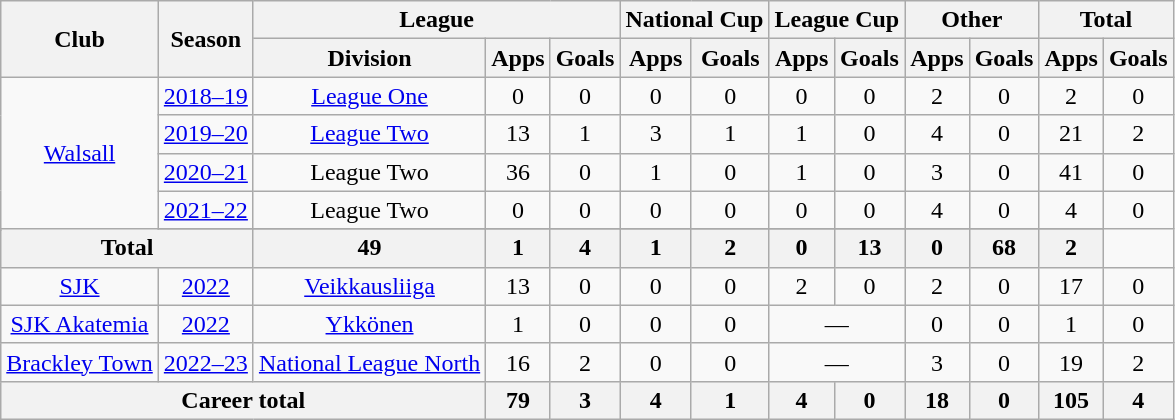<table class=wikitable style=text-align:center>
<tr>
<th rowspan=2>Club</th>
<th rowspan=2>Season</th>
<th colspan=3>League</th>
<th colspan=2>National Cup</th>
<th colspan=2>League Cup</th>
<th colspan=2>Other</th>
<th colspan=2>Total</th>
</tr>
<tr>
<th>Division</th>
<th>Apps</th>
<th>Goals</th>
<th>Apps</th>
<th>Goals</th>
<th>Apps</th>
<th>Goals</th>
<th>Apps</th>
<th>Goals</th>
<th>Apps</th>
<th>Goals</th>
</tr>
<tr>
<td rowspan="5"><a href='#'>Walsall</a></td>
<td><a href='#'>2018–19</a></td>
<td><a href='#'>League One</a></td>
<td>0</td>
<td>0</td>
<td>0</td>
<td>0</td>
<td>0</td>
<td>0</td>
<td>2</td>
<td>0</td>
<td>2</td>
<td>0</td>
</tr>
<tr>
<td><a href='#'>2019–20</a></td>
<td><a href='#'>League Two</a></td>
<td>13</td>
<td>1</td>
<td>3</td>
<td>1</td>
<td>1</td>
<td>0</td>
<td>4</td>
<td>0</td>
<td>21</td>
<td>2</td>
</tr>
<tr>
<td><a href='#'>2020–21</a></td>
<td>League Two</td>
<td>36</td>
<td>0</td>
<td>1</td>
<td>0</td>
<td>1</td>
<td>0</td>
<td>3</td>
<td>0</td>
<td>41</td>
<td>0</td>
</tr>
<tr>
<td><a href='#'>2021–22</a></td>
<td>League Two</td>
<td>0</td>
<td>0</td>
<td>0</td>
<td>0</td>
<td>0</td>
<td>0</td>
<td>4</td>
<td>0</td>
<td>4</td>
<td>0</td>
</tr>
<tr>
</tr>
<tr>
<th colspan="2">Total</th>
<th>49</th>
<th>1</th>
<th>4</th>
<th>1</th>
<th>2</th>
<th>0</th>
<th>13</th>
<th>0</th>
<th>68</th>
<th>2</th>
</tr>
<tr>
<td><a href='#'>SJK</a></td>
<td><a href='#'>2022</a></td>
<td><a href='#'>Veikkausliiga</a></td>
<td>13</td>
<td>0</td>
<td>0</td>
<td>0</td>
<td>2</td>
<td>0</td>
<td>2</td>
<td>0</td>
<td>17</td>
<td>0</td>
</tr>
<tr>
<td><a href='#'>SJK Akatemia</a></td>
<td><a href='#'>2022</a></td>
<td><a href='#'>Ykkönen</a></td>
<td>1</td>
<td>0</td>
<td>0</td>
<td>0</td>
<td colspan="2">—</td>
<td>0</td>
<td>0</td>
<td>1</td>
<td>0</td>
</tr>
<tr>
<td><a href='#'>Brackley Town</a></td>
<td><a href='#'>2022–23</a></td>
<td><a href='#'>National League North</a></td>
<td>16</td>
<td>2</td>
<td>0</td>
<td>0</td>
<td colspan="2">—</td>
<td>3</td>
<td>0</td>
<td>19</td>
<td>2</td>
</tr>
<tr>
<th colspan="3">Career total</th>
<th>79</th>
<th>3</th>
<th>4</th>
<th>1</th>
<th>4</th>
<th>0</th>
<th>18</th>
<th>0</th>
<th>105</th>
<th>4</th>
</tr>
</table>
